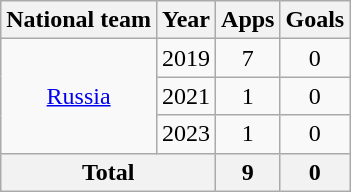<table class=wikitable style=text-align:center>
<tr>
<th>National team</th>
<th>Year</th>
<th>Apps</th>
<th>Goals</th>
</tr>
<tr>
<td rowspan=3><a href='#'>Russia</a></td>
<td>2019</td>
<td>7</td>
<td>0</td>
</tr>
<tr>
<td>2021</td>
<td>1</td>
<td>0</td>
</tr>
<tr>
<td>2023</td>
<td>1</td>
<td>0</td>
</tr>
<tr>
<th colspan=2>Total</th>
<th>9</th>
<th>0</th>
</tr>
</table>
